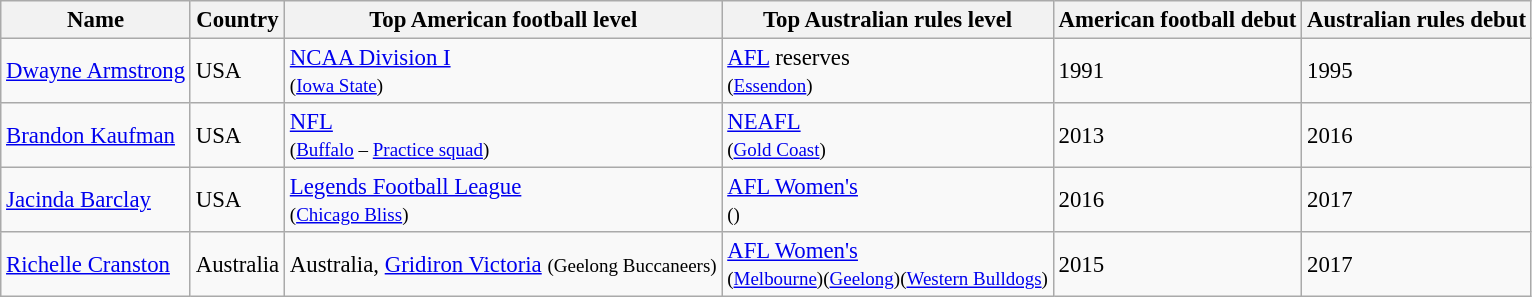<table class="wikitable" style="font-size: 95%;">
<tr>
<th>Name</th>
<th>Country</th>
<th>Top American football level</th>
<th>Top Australian rules level</th>
<th>American football debut</th>
<th>Australian rules debut</th>
</tr>
<tr>
<td><a href='#'>Dwayne Armstrong</a></td>
<td>USA</td>
<td><a href='#'>NCAA Division I</a><br><small>(<a href='#'>Iowa State</a>)</small></td>
<td><a href='#'>AFL</a> reserves<br><small>(<a href='#'>Essendon</a>)</small></td>
<td>1991</td>
<td>1995</td>
</tr>
<tr>
<td><a href='#'>Brandon Kaufman</a></td>
<td>USA</td>
<td><a href='#'>NFL</a><br><small>(<a href='#'>Buffalo</a> – <a href='#'>Practice squad</a>)</small></td>
<td><a href='#'>NEAFL</a><br><small>(<a href='#'>Gold Coast</a>)</small></td>
<td>2013</td>
<td>2016</td>
</tr>
<tr>
<td><a href='#'>Jacinda Barclay</a></td>
<td>USA</td>
<td><a href='#'>Legends Football League</a><br><small>(<a href='#'>Chicago Bliss</a>)</small></td>
<td><a href='#'>AFL Women's</a><br><small>()</small></td>
<td>2016</td>
<td>2017</td>
</tr>
<tr>
<td><a href='#'>Richelle Cranston</a></td>
<td>Australia</td>
<td>Australia, <a href='#'>Gridiron Victoria</a> <small>(Geelong Buccaneers)</small></td>
<td><a href='#'>AFL Women's</a><br><small>(<a href='#'>Melbourne</a>)</small><small>(<a href='#'>Geelong</a>)</small><small>(<a href='#'>Western Bulldogs</a>)</small></td>
<td>2015</td>
<td>2017</td>
</tr>
</table>
